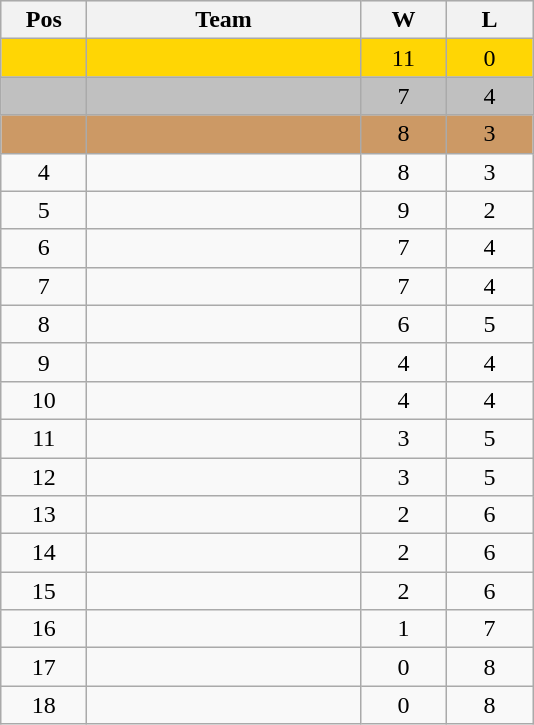<table class="wikitable gauche" style="text-align:center">
<tr bgcolor="e5e5e5">
<th width="50">Pos</th>
<th width="175">Team</th>
<th width="50">W</th>
<th width="50">L</th>
</tr>
<tr bgcolor=#FFD604>
<td></td>
<td align=left></td>
<td>11</td>
<td>0</td>
</tr>
<tr bgcolor=#C0C0C0>
<td></td>
<td align=left></td>
<td>7</td>
<td>4</td>
</tr>
<tr bgcolor=#CC9965>
<td></td>
<td align=left></td>
<td>8</td>
<td>3</td>
</tr>
<tr>
<td>4</td>
<td align=left></td>
<td>8</td>
<td>3</td>
</tr>
<tr>
<td>5</td>
<td align=left></td>
<td>9</td>
<td>2</td>
</tr>
<tr>
<td>6</td>
<td align=left></td>
<td>7</td>
<td>4</td>
</tr>
<tr>
<td>7</td>
<td align=left></td>
<td>7</td>
<td>4</td>
</tr>
<tr>
<td>8</td>
<td align=left></td>
<td>6</td>
<td>5</td>
</tr>
<tr>
<td>9</td>
<td align=left></td>
<td>4</td>
<td>4</td>
</tr>
<tr>
<td>10</td>
<td align=left></td>
<td>4</td>
<td>4</td>
</tr>
<tr>
<td>11</td>
<td align=left></td>
<td>3</td>
<td>5</td>
</tr>
<tr>
<td>12</td>
<td align=left></td>
<td>3</td>
<td>5</td>
</tr>
<tr>
<td>13</td>
<td align=left></td>
<td>2</td>
<td>6</td>
</tr>
<tr>
<td>14</td>
<td align=left></td>
<td>2</td>
<td>6</td>
</tr>
<tr>
<td>15</td>
<td align=left></td>
<td>2</td>
<td>6</td>
</tr>
<tr>
<td>16</td>
<td align=left></td>
<td>1</td>
<td>7</td>
</tr>
<tr>
<td>17</td>
<td align=left></td>
<td>0</td>
<td>8</td>
</tr>
<tr>
<td>18</td>
<td align=left></td>
<td>0</td>
<td>8</td>
</tr>
</table>
